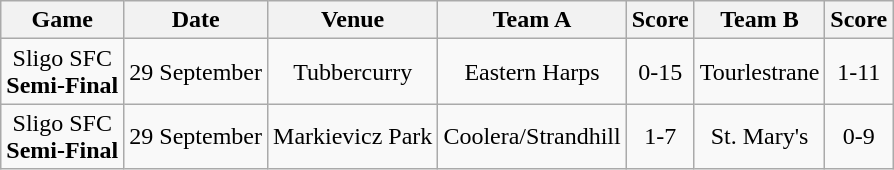<table class="wikitable">
<tr>
<th>Game</th>
<th>Date</th>
<th>Venue</th>
<th>Team A</th>
<th>Score</th>
<th>Team B</th>
<th>Score</th>
</tr>
<tr align="center">
<td>Sligo SFC<br><strong>Semi-Final</strong></td>
<td>29 September</td>
<td>Tubbercurry</td>
<td>Eastern Harps</td>
<td>0-15</td>
<td>Tourlestrane</td>
<td>1-11</td>
</tr>
<tr align="center">
<td>Sligo SFC<br><strong>Semi-Final</strong></td>
<td>29 September</td>
<td>Markievicz Park</td>
<td>Coolera/Strandhill</td>
<td>1-7</td>
<td>St. Mary's</td>
<td>0-9</td>
</tr>
</table>
